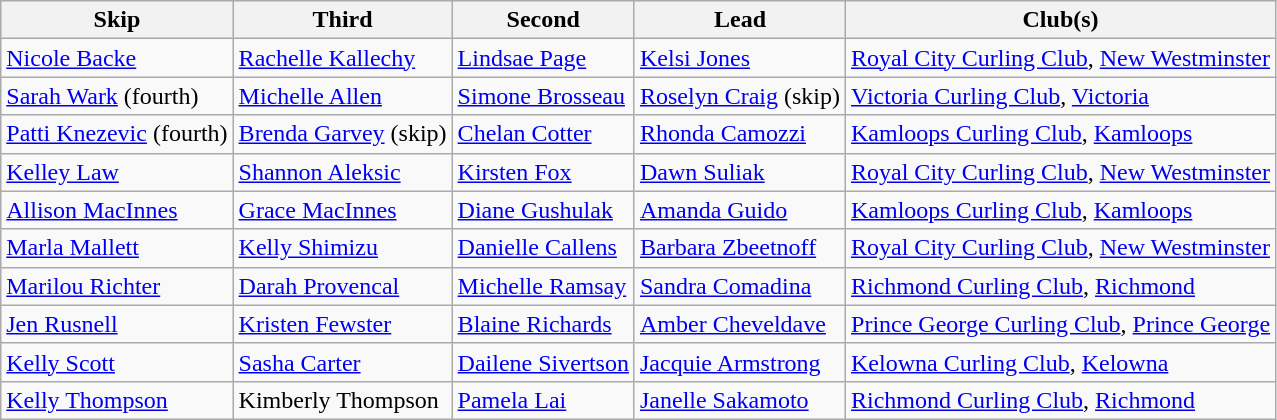<table class="wikitable">
<tr>
<th>Skip</th>
<th>Third</th>
<th>Second</th>
<th>Lead</th>
<th>Club(s)</th>
</tr>
<tr>
<td><a href='#'>Nicole Backe</a></td>
<td><a href='#'>Rachelle Kallechy</a></td>
<td><a href='#'>Lindsae Page</a></td>
<td><a href='#'>Kelsi Jones</a></td>
<td><a href='#'>Royal City Curling Club</a>, <a href='#'>New Westminster</a></td>
</tr>
<tr>
<td><a href='#'>Sarah Wark</a> (fourth)</td>
<td><a href='#'>Michelle Allen</a></td>
<td><a href='#'>Simone Brosseau</a></td>
<td><a href='#'>Roselyn Craig</a> (skip)</td>
<td><a href='#'>Victoria Curling Club</a>, <a href='#'>Victoria</a></td>
</tr>
<tr>
<td><a href='#'>Patti Knezevic</a> (fourth)</td>
<td><a href='#'>Brenda Garvey</a> (skip)</td>
<td><a href='#'>Chelan Cotter</a></td>
<td><a href='#'>Rhonda Camozzi</a></td>
<td><a href='#'>Kamloops Curling Club</a>, <a href='#'>Kamloops</a></td>
</tr>
<tr>
<td><a href='#'>Kelley Law</a></td>
<td><a href='#'>Shannon Aleksic</a></td>
<td><a href='#'>Kirsten Fox</a></td>
<td><a href='#'>Dawn Suliak</a></td>
<td><a href='#'>Royal City Curling Club</a>, <a href='#'>New Westminster</a></td>
</tr>
<tr>
<td><a href='#'>Allison MacInnes</a></td>
<td><a href='#'>Grace MacInnes</a></td>
<td><a href='#'>Diane Gushulak</a></td>
<td><a href='#'>Amanda Guido</a></td>
<td><a href='#'>Kamloops Curling Club</a>, <a href='#'>Kamloops</a></td>
</tr>
<tr>
<td><a href='#'>Marla Mallett</a></td>
<td><a href='#'>Kelly Shimizu</a></td>
<td><a href='#'>Danielle Callens</a></td>
<td><a href='#'>Barbara Zbeetnoff</a></td>
<td><a href='#'>Royal City Curling Club</a>, <a href='#'>New Westminster</a></td>
</tr>
<tr>
<td><a href='#'>Marilou Richter</a></td>
<td><a href='#'>Darah Provencal</a></td>
<td><a href='#'>Michelle Ramsay</a></td>
<td><a href='#'>Sandra Comadina</a></td>
<td><a href='#'>Richmond Curling Club</a>, <a href='#'>Richmond</a></td>
</tr>
<tr>
<td><a href='#'>Jen Rusnell</a></td>
<td><a href='#'>Kristen Fewster</a></td>
<td><a href='#'>Blaine Richards</a></td>
<td><a href='#'>Amber Cheveldave</a></td>
<td><a href='#'>Prince George Curling Club</a>, <a href='#'>Prince George</a></td>
</tr>
<tr>
<td><a href='#'>Kelly Scott</a></td>
<td><a href='#'>Sasha Carter</a></td>
<td><a href='#'>Dailene Sivertson</a></td>
<td><a href='#'>Jacquie Armstrong</a></td>
<td><a href='#'>Kelowna Curling Club</a>, <a href='#'>Kelowna</a></td>
</tr>
<tr>
<td><a href='#'>Kelly Thompson</a></td>
<td>Kimberly Thompson</td>
<td><a href='#'>Pamela Lai</a></td>
<td><a href='#'>Janelle Sakamoto</a></td>
<td><a href='#'>Richmond Curling Club</a>, <a href='#'>Richmond</a></td>
</tr>
</table>
